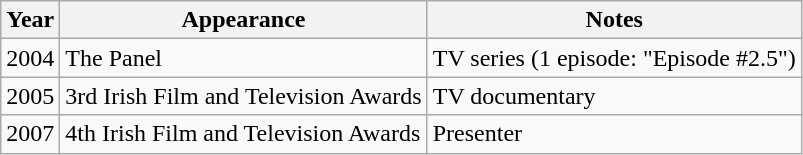<table class="wikitable">
<tr>
<th>Year</th>
<th>Appearance</th>
<th>Notes</th>
</tr>
<tr>
<td rowspan="1">2004</td>
<td>The Panel</td>
<td>TV series (1 episode: "Episode #2.5")</td>
</tr>
<tr>
<td rowspan="1">2005</td>
<td>3rd Irish Film and Television Awards</td>
<td>TV documentary</td>
</tr>
<tr>
<td rowspan="1">2007</td>
<td>4th Irish Film and Television Awards</td>
<td>Presenter</td>
</tr>
</table>
